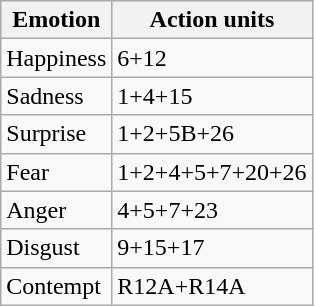<table class="wikitable sortable">
<tr>
<th>Emotion</th>
<th>Action units</th>
</tr>
<tr>
<td>Happiness</td>
<td>6+12</td>
</tr>
<tr>
<td>Sadness</td>
<td>1+4+15</td>
</tr>
<tr>
<td>Surprise</td>
<td>1+2+5B+26</td>
</tr>
<tr>
<td>Fear</td>
<td>1+2+4+5+7+20+26</td>
</tr>
<tr>
<td>Anger</td>
<td>4+5+7+23</td>
</tr>
<tr>
<td>Disgust</td>
<td>9+15+17</td>
</tr>
<tr>
<td>Contempt</td>
<td>R12A+R14A</td>
</tr>
</table>
